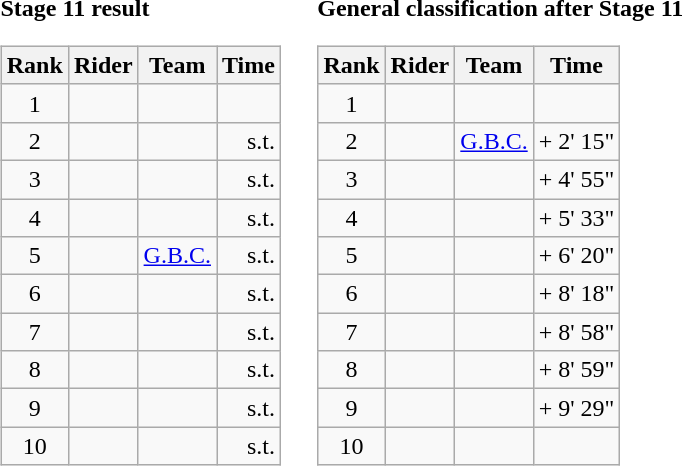<table>
<tr>
<td><strong>Stage 11 result</strong><br><table class="wikitable">
<tr>
<th scope="col">Rank</th>
<th scope="col">Rider</th>
<th scope="col">Team</th>
<th scope="col">Time</th>
</tr>
<tr>
<td style="text-align:center;">1</td>
<td></td>
<td></td>
<td style="text-align:right;"></td>
</tr>
<tr>
<td style="text-align:center;">2</td>
<td></td>
<td></td>
<td style="text-align:right;">s.t.</td>
</tr>
<tr>
<td style="text-align:center;">3</td>
<td></td>
<td></td>
<td style="text-align:right;">s.t.</td>
</tr>
<tr>
<td style="text-align:center;">4</td>
<td></td>
<td></td>
<td style="text-align:right;">s.t.</td>
</tr>
<tr>
<td style="text-align:center;">5</td>
<td></td>
<td><a href='#'>G.B.C.</a></td>
<td style="text-align:right;">s.t.</td>
</tr>
<tr>
<td style="text-align:center;">6</td>
<td></td>
<td></td>
<td style="text-align:right;">s.t.</td>
</tr>
<tr>
<td style="text-align:center;">7</td>
<td></td>
<td></td>
<td style="text-align:right;">s.t.</td>
</tr>
<tr>
<td style="text-align:center;">8</td>
<td></td>
<td></td>
<td style="text-align:right;">s.t.</td>
</tr>
<tr>
<td style="text-align:center;">9</td>
<td></td>
<td></td>
<td style="text-align:right;">s.t.</td>
</tr>
<tr>
<td style="text-align:center;">10</td>
<td></td>
<td></td>
<td style="text-align:right;">s.t.</td>
</tr>
</table>
</td>
<td></td>
<td><strong>General classification after Stage 11</strong><br><table class="wikitable">
<tr>
<th scope="col">Rank</th>
<th scope="col">Rider</th>
<th scope="col">Team</th>
<th scope="col">Time</th>
</tr>
<tr>
<td style="text-align:center;">1</td>
<td></td>
<td></td>
<td style="text-align:right;"></td>
</tr>
<tr>
<td style="text-align:center;">2</td>
<td></td>
<td><a href='#'>G.B.C.</a></td>
<td style="text-align:right;">+ 2' 15"</td>
</tr>
<tr>
<td style="text-align:center;">3</td>
<td></td>
<td></td>
<td style="text-align:right;">+ 4' 55"</td>
</tr>
<tr>
<td style="text-align:center;">4</td>
<td></td>
<td></td>
<td style="text-align:right;">+ 5' 33"</td>
</tr>
<tr>
<td style="text-align:center;">5</td>
<td></td>
<td></td>
<td style="text-align:right;">+ 6' 20"</td>
</tr>
<tr>
<td style="text-align:center;">6</td>
<td></td>
<td></td>
<td style="text-align:right;">+ 8' 18"</td>
</tr>
<tr>
<td style="text-align:center;">7</td>
<td></td>
<td></td>
<td style="text-align:right;">+ 8' 58"</td>
</tr>
<tr>
<td style="text-align:center;">8</td>
<td></td>
<td></td>
<td style="text-align:right;">+ 8' 59"</td>
</tr>
<tr>
<td style="text-align:center;">9</td>
<td></td>
<td></td>
<td style="text-align:right;">+ 9' 29"</td>
</tr>
<tr>
<td style="text-align:center;">10</td>
<td></td>
<td></td>
<td style="text-align:right;"></td>
</tr>
</table>
</td>
</tr>
</table>
